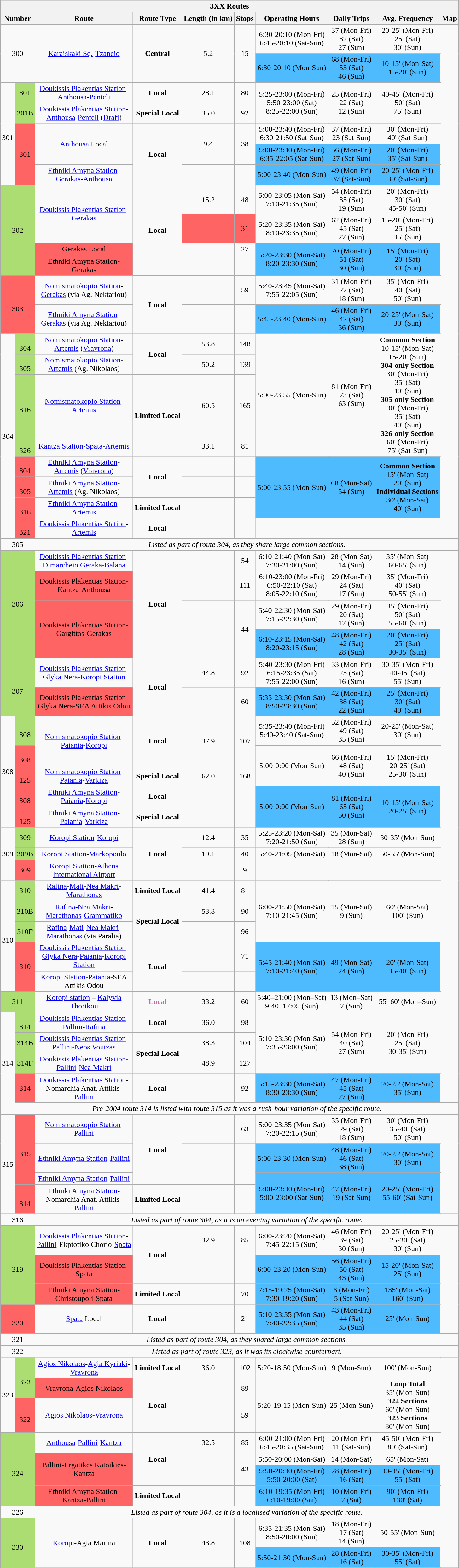<table cellpadding="5" style="margin:0 auto; text-align:center;"  class="mw-collapsible mw-collapsed wikitable">
<tr>
<th colspan="13">3XX Routes</th>
</tr>
<tr>
<th colspan="2">Number</th>
<th style="width:200px">Route</th>
<th>Route Type</th>
<th>Length (in km)</th>
<th>Stops</th>
<th colspan="2">Operating Hours</th>
<th colspan="2">Daily Trips</th>
<th colspan="2">Avg. Frequency</th>
<th>Map</th>
</tr>
<tr>
<td rowspan="2" colspan="2">300<br></td>
<td rowspan="2"><a href='#'>Karaiskaki Sq.</a>-<a href='#'>Tzaneio</a></td>
<td rowspan="2"><span><strong>Central</strong></span></td>
<td rowspan="2">5.2</td>
<td rowspan="2">15</td>
<td colspan="2">6:30-20:10 (Mon-Fri)<br>6:45-20:10 (Sat-Sun)</td>
<td colspan="2">37 (Mon-Fri)<br>32 (Sat)<br>27 (Sun)</td>
<td colspan="2">20-25' (Mon-Fri)<br>25' (Sat)<br>30' (Sun)</td>
</tr>
<tr>
<td colspan="2" style="background:#4fbbff;">6:30-20:10 (Mon-Sun)</td>
<td colspan="2" style="background:#4fbbff;">68 (Mon-Fri)<br>53 (Sat)<br>46 (Sun)</td>
<td colspan="2" style="background:#4fbbff;">10-15' (Mon-Sat)<br>15-20' (Sun)</td>
</tr>
<tr>
<td rowspan="5"><br>301</td>
<td style="background:#acdd73;">301<br></td>
<td><a href='#'>Doukissis Plakentias Station</a>-<a href='#'>Anthousa</a>-<a href='#'>Penteli</a></td>
<td><span><strong>Local</strong></span></td>
<td>28.1</td>
<td>80</td>
<td colspan="2" rowspan="2">5:25-23:00 (Mon-Fri)<br>5:50-23:00 (Sat)<br>8:25-22:00 (Sun)</td>
<td colspan="2" rowspan="2">25 (Mon-Fri)<br>22 (Sat)<br>12 (Sun)</td>
<td colspan="2" rowspan="2">40-45' (Mon-Fri)<br>50' (Sat)<br>75' (Sun)</td>
</tr>
<tr>
<td style="background:#acdd73;">301B<br></td>
<td><a href='#'>Doukissis Plakentias Station</a>-<a href='#'>Anthousa</a>-<a href='#'>Penteli</a> (<a href='#'>Drafi</a>)</td>
<td><span><strong>Special Local</strong></span></td>
<td>35.0</td>
<td>92</td>
</tr>
<tr>
<td rowspan="3" style="background:#ff6464;">301<br></td>
<td rowspan="2"><a href='#'>Anthousa</a> Local</td>
<td rowspan="3"><span><strong>Local</strong></span></td>
<td rowspan="2">9.4</td>
<td rowspan="2">38</td>
<td colspan="2">5:00-23:40 (Mon-Fri)<br>6:30-21:50 (Sat-Sun)</td>
<td colspan="2">37 (Mon-Fri)<br>23 (Sat-Sun)</td>
<td colspan="2">30' (Mon-Fri)<br>40' (Sat-Sun)</td>
</tr>
<tr>
<td colspan="2" style="background:#4fbbff;">5:00-23:40 (Mon-Fri)<br>6:35-22:05 (Sat-Sun)</td>
<td colspan="2" style="background:#4fbbff;">56 (Mon-Fri)<br>27 (Sat-Sun)</td>
<td colspan="2" style="background:#4fbbff;">20' (Mon-Fri)<br>35' (Sat-Sun)</td>
</tr>
<tr>
<td><a href='#'>Ethniki Amyna Station</a>-<a href='#'>Gerakas</a>-<a href='#'>Anthousa</a></td>
<td></td>
<td></td>
<td colspan="2" style="background:#4fbbff;">5:00-23:40 (Mon-Sun)</td>
<td colspan="2" style="background:#4fbbff;">49 (Mon-Fri)<br>37 (Sat-Sun)</td>
<td colspan="2" style="background:#4fbbff;">20-25' (Mon-Fri)<br>30' (Sat-Sun)</td>
</tr>
<tr>
<td colspan="2" rowspan="4" style="background:#acdd73;">302<br></td>
<td rowspan="2"><a href='#'>Doukissis Plakentias Station</a>-<a href='#'>Gerakas</a></td>
<td rowspan="4"><span><strong>Local</strong></span></td>
<td>15.2</td>
<td>48</td>
<td colspan="2">5:00-23:05 (Mon-Sat)<br>7:10-21:35 (Sun)</td>
<td colspan="2">54 (Mon-Fri)<br>35 (Sat)<br>19 (Sun)</td>
<td colspan="2">20' (Mon-Fri)<br>30' (Sat)<br>45-50' (Sun)</td>
</tr>
<tr>
<td style="background:#ff6464;"></td>
<td style="background:#ff6464;">31</td>
<td colspan="2">5:20-23:35 (Mon-Sat)<br>8:10-23:35 (Sun)</td>
<td colspan="2">62 (Mon-Fri)<br>45 (Sat)<br>27 (Sun)</td>
<td colspan="2">15-20' (Mon-Fri)<br>25' (Sat)<br>35' (Sun)</td>
</tr>
<tr>
<td style="background:#ff6464;">Gerakas Local</td>
<td></td>
<td>27</td>
<td rowspan="2" colspan="2" style="background:#4fbbff;">5:20-23:30 (Mon-Sat)<br>8:20-23:30 (Sun)</td>
<td rowspan="2" colspan="2" style="background:#4fbbff;">70 (Mon-Fri)<br>51 (Sat)<br>30 (Sun)</td>
<td rowspan="2" colspan="2" style="background:#4fbbff;">15' (Mon-Fri)<br>20' (Sat)<br>30' (Sun)</td>
</tr>
<tr>
<td style="background:#ff6464;">Ethniki Amyna Station-Gerakas</td>
<td></td>
<td></td>
</tr>
<tr>
<td rowspan="2" colspan="2" style="background:#ff6464;"><br>303<br></td>
<td><a href='#'>Nomismatokopio Station</a>-<a href='#'>Gerakas</a> (via Ag. Nektariou)</td>
<td rowspan="2"><span><strong>Local</strong></span></td>
<td></td>
<td>59</td>
<td colspan="2">5:40-23:45 (Mon-Sat)<br>7:55-22:05 (Sun)</td>
<td colspan="2">31 (Mon-Fri)<br>27 (Sat)<br>18 (Sun)</td>
<td colspan="2">35' (Mon-Fri)<br>40' (Sat)<br>50' (Sun)</td>
</tr>
<tr>
<td><a href='#'>Ethniki Amyna Station</a>-<a href='#'>Gerakas</a> (via Ag. Nektariou)</td>
<td></td>
<td></td>
<td colspan="2" style="background:#4fbbff;">5:45-23:40 (Mon-Sun)</td>
<td colspan="2" style="background:#4fbbff;">46 (Mon-Fri)<br>42 (Sat)<br>36 (Sun)</td>
<td colspan="2" style="background:#4fbbff;">20-25' (Mon-Sat)<br>30' (Sun)</td>
</tr>
<tr>
<td rowspan="8">304</td>
<td style="background:#acdd73;"><br>304<br></td>
<td><a href='#'>Nomismatokopio Station</a>-<a href='#'>Artemis</a> (<a href='#'>Vravrona</a>)</td>
<td rowspan="2"><span><strong>Local</strong></span></td>
<td>53.8</td>
<td>148</td>
<td rowspan="4" colspan="2">5:00-23:55 (Mon-Sun)</td>
<td rowspan="4" colspan="2">81 (Mon-Fri)<br>73 (Sat)<br>63 (Sun)</td>
<td rowspan="4" colspan="2"><strong>Common Section</strong><br>10-15' (Mon-Sat)<br>15-20' (Sun)<br><strong>304-only Section</strong><br>30' (Mon-Fri)<br>35' (Sat)<br>40' (Sun)<br><strong>305-only Section</strong><br>30' (Mon-Fri)<br>35' (Sat)<br>40' (Sun)<br><strong>326-only Section</strong><br>60' (Mon-Fri)<br>75' (Sat-Sun)</td>
</tr>
<tr>
<td style="background:#acdd73;"><br>305<br></td>
<td><a href='#'>Nomismatokopio Station</a>-<a href='#'>Artemis</a> (Ag. Nikolaos)</td>
<td>50.2</td>
<td>139</td>
</tr>
<tr>
<td style="background:#acdd73;"><br>316<br></td>
<td><a href='#'>Nomismatokopio Station</a>-<a href='#'>Artemis</a></td>
<td rowspan="2"><span><strong>Limited Local</strong></span></td>
<td>60.5</td>
<td>165</td>
</tr>
<tr>
<td style="background:#acdd73;"><br>326<br></td>
<td><a href='#'>Kantza Station</a>-<a href='#'>Spata</a>-<a href='#'>Artemis</a></td>
<td>33.1</td>
<td>81</td>
</tr>
<tr>
<td style="background:#ff6464;"><br>304<br></td>
<td><a href='#'>Ethniki Amyna Station</a>-<a href='#'>Artemis</a> (<a href='#'>Vravrona</a>)</td>
<td rowspan="2"><span><strong>Local</strong></span></td>
<td></td>
<td></td>
<td rowspan="3" colspan="2" style="background:#4fbbff;">5:00-23:55 (Mon-Sun)</td>
<td rowspan="3" colspan="2" style="background:#4fbbff;">68 (Mon-Sat)<br>54 (Sun)</td>
<td rowspan="3" colspan="2" style="background:#4fbbff;"><strong>Common Section</strong><br>15' (Mon-Sat)<br>20' (Sun)<br><strong>Individual Sections</strong><br>30' (Mon-Sat)<br>40' (Sun)</td>
</tr>
<tr>
<td style="background:#ff6464;"><br>305<br></td>
<td><a href='#'>Ethniki Amyna Station</a>-<a href='#'>Artemis</a> (Ag. Nikolaos)</td>
<td></td>
<td></td>
</tr>
<tr>
<td style="background:#ff6464;"><br>316<br></td>
<td><a href='#'>Ethniki Amyna Station</a>-<a href='#'>Artemis</a></td>
<td><span><strong>Limited Local</strong></span></td>
<td></td>
<td></td>
</tr>
<tr>
<td style="background:#ff6464;"><br>321<br></td>
<td><a href='#'>Doukissis Plakentias Station</a>-<a href='#'>Artemis</a></td>
<td><span><strong>Local</strong></span></td>
<td></td>
<td></td>
</tr>
<tr>
<td colspan="2">305</td>
<td colspan="11"><em>Listed as part of route 304, as they share large common sections.</em></td>
</tr>
<tr>
<td colspan="2" rowspan="4" style="background:#acdd73;">306<br></td>
<td><a href='#'>Doukissis Plakentias Station</a>-<a href='#'>Dimarcheio Geraka</a>-<a href='#'>Balana</a></td>
<td rowspan="4"><span><strong>Local</strong></span></td>
<td></td>
<td>54</td>
<td colspan="2">6:10-21:40 (Mon-Sat)<br>7:30-21:00 (Sun)</td>
<td colspan="2">28 (Mon-Sat)<br>14 (Sun)</td>
<td colspan="2">35' (Mon-Sat)<br>60-65' (Sun)</td>
</tr>
<tr>
<td style="background:#ff6464;">Doukissis Plakentias Station-Kantza-Anthousa</td>
<td></td>
<td>111</td>
<td colspan="2">6:10-23:00 (Mon-Fri)<br>6:50-22:10 (Sat)<br>8:05-22:10 (Sun)</td>
<td colspan="2">29 (Mon-Fri)<br>24 (Sat)<br>17 (Sun)</td>
<td colspan="2">35' (Mon-Fri)<br>40' (Sat)<br>50-55' (Sun)</td>
</tr>
<tr>
<td rowspan="2" style="background:#ff6464;">Doukissis Plakentias Station-Gargittos-Gerakas</td>
<td rowspan="2"></td>
<td rowspan="2">44</td>
<td colspan="2">5:40-22:30 (Mon-Sat)<br>7:15-22:30 (Sun)</td>
<td colspan="2">29 (Mon-Fri)<br>20 (Sat)<br>17 (Sun)</td>
<td colspan="2">35' (Mon-Fri)<br>50' (Sat)<br>55-60' (Sun)</td>
</tr>
<tr>
<td colspan="2" style="background:#4fbbff;">6:10-23:15 (Mon-Sat)<br>8:20-23:15 (Sun)</td>
<td colspan="2" style="background:#4fbbff;">48 (Mon-Fri)<br>42 (Sat)<br>28 (Sun)</td>
<td colspan="2" style="background:#4fbbff;">20' (Mon-Fri)<br>25' (Sat)<br>30-35' (Sun)</td>
</tr>
<tr>
<td colspan="2" rowspan="2" style="background:#acdd73;"><br>307<br></td>
<td><a href='#'>Doukissis Plakentias Station</a>-<a href='#'>Glyka Nera</a>-<a href='#'>Koropi Station</a></td>
<td rowspan="2"><span><strong>Local</strong></span></td>
<td>44.8</td>
<td>92</td>
<td colspan="2">5:40-23:30 (Mon-Fri)<br>6:15-23:35 (Sat)<br>7:55-22:00 (Sun)</td>
<td colspan="2">33 (Mon-Fri)<br>25 (Sat)<br>16 (Sun)</td>
<td colspan="2">30-35' (Mon-Fri)<br>40-45' (Sat)<br>55' (Sun)</td>
</tr>
<tr>
<td style="background:#ff6464;">Doukissis Plakentias Station-Glyka Nera-SEA Attikis Odou</td>
<td></td>
<td>60</td>
<td colspan="2"  style="background:#4fbbff;">5:35-23:30 (Mon-Sat)<br>8:50-23:30 (Sun)</td>
<td colspan="2" style="background:#4fbbff;">42 (Mon-Fri)<br>38 (Sat)<br>22 (Sun)</td>
<td colspan="2"  style="background:#4fbbff;">25' (Mon-Fri)<br>30' (Sat)<br>40' (Sun)</td>
</tr>
<tr>
<td rowspan="5">308</td>
<td style="background:#acdd73;"><br>308<br></td>
<td rowspan="2"><a href='#'>Nomismatokopio Station</a>-<a href='#'>Paiania</a>-<a href='#'>Koropi</a></td>
<td rowspan="2"><span><strong>Local</strong></span></td>
<td rowspan="2">37.9</td>
<td rowspan="2">107</td>
<td colspan="2">5:35-23:40 (Mon-Fri)<br>5:40-23:40 (Sat-Sun)</td>
<td colspan="2">52 (Mon-Fri)<br>49 (Sat)<br>35 (Sun)</td>
<td colspan="2">20-25' (Mon-Sat)<br>30' (Sun)</td>
</tr>
<tr>
<td style="background:#ff6464;"><br>308</td>
<td rowspan="2" colspan="2">5:00-0:00 (Mon-Sun)</td>
<td rowspan="2" colspan="2">66 (Mon-Fri)<br>48 (Sat)<br>40 (Sun)</td>
<td rowspan="2" colspan="2">15' (Mon-Fri)<br>20-25' (Sat)<br>25-30' (Sun)</td>
</tr>
<tr>
<td style="background:#ff6464;"><br>125<br></td>
<td><a href='#'>Nomismatokopio Station</a>-<a href='#'>Paiania</a>-<a href='#'>Varkiza</a></td>
<td><span><strong>Special Local</strong></span></td>
<td>62.0</td>
<td>168</td>
</tr>
<tr>
<td style="background:#ff6464;"><br>308</td>
<td><a href='#'>Ethniki Amyna Station</a>-<a href='#'>Paiania</a>-<a href='#'>Koropi</a></td>
<td><span><strong>Local</strong></span></td>
<td></td>
<td></td>
<td rowspan="2" colspan="2" style="background:#4fbbff;">5:00-0:00 (Mon-Sun)</td>
<td rowspan="2" colspan="2" style="background:#4fbbff;">81 (Mon-Fri)<br>65 (Sat)<br>50 (Sun)</td>
<td rowspan="2" colspan="2" style="background:#4fbbff;">10-15' (Mon-Sat)<br>20-25' (Sun)</td>
</tr>
<tr>
<td style="background:#ff6464;"><br>125</td>
<td><a href='#'>Ethniki Amyna Station</a>-<a href='#'>Paiania</a>-<a href='#'>Varkiza</a></td>
<td><span><strong>Special Local</strong></span></td>
<td></td>
<td></td>
</tr>
<tr>
<td rowspan="3">309</td>
<td style="background:#acdd73;">309<br></td>
<td><a href='#'>Koropi Station</a>-<a href='#'>Koropi</a></td>
<td rowspan="3"><span><strong>Local</strong></span></td>
<td>12.4</td>
<td>35</td>
<td colspan="2">5:25-23:20 (Mon-Sat)<br>7:20-21:50 (Sun)</td>
<td colspan="2">35 (Mon-Sat)<br>28 (Sun)</td>
<td colspan="2">30-35' (Mon-Sun)</td>
</tr>
<tr>
<td style="background:#acdd73;">309Β<br></td>
<td><a href='#'>Koropi Station</a>-<a href='#'>Markopoulo</a></td>
<td>19.1</td>
<td>40</td>
<td colspan="2">5:40-21:05 (Mon-Sat)</td>
<td colspan="2">18 (Mon-Sat)</td>
<td colspan="2">50-55' (Mon-Sun)</td>
</tr>
<tr>
<td style="background:#ff6464;">309<br></td>
<td><a href='#'>Koropi Station</a>-<a href='#'>Athens International Airport</a></td>
<td></td>
<td>9</td>
</tr>
<tr>
<td rowspan="5"><br>310</td>
<td style="background:#acdd73;">310<br></td>
<td><a href='#'>Rafina</a>-<a href='#'>Mati</a>-<a href='#'>Nea Makri</a>-<a href='#'>Marathonas</a></td>
<td><span><strong>Limited Local</strong></span></td>
<td>41.4</td>
<td>81</td>
<td rowspan="3" colspan="2">6:00-21:50 (Mon-Sat)<br>7:10-21:45 (Sun)</td>
<td rowspan="3" colspan="2">15 (Mon-Sat)<br>9 (Sun)</td>
<td rowspan="3" colspan="2">60' (Mon-Sat)<br>100' (Sun)</td>
</tr>
<tr>
<td style="background:#acdd73;">310Β</td>
<td><a href='#'>Rafina</a>-<a href='#'>Nea Makri</a>-<a href='#'>Marathonas</a>-<a href='#'>Grammatiko</a></td>
<td rowspan="2"><span><strong>Special Local</strong></span></td>
<td>53.8</td>
<td>90</td>
</tr>
<tr>
<td style="background:#acdd73;">310Γ</td>
<td><a href='#'>Rafina</a>-<a href='#'>Mati</a>-<a href='#'>Nea Makri</a>-<a href='#'>Marathonas</a> (via Paralia)</td>
<td></td>
<td>96</td>
</tr>
<tr>
<td rowspan="2" style="background:#ff6464;">310<br></td>
<td><a href='#'>Doukissis Plakentias Station</a>-<a href='#'>Glyka Nera</a>-<a href='#'>Paiania</a>-<a href='#'>Koropi Station</a></td>
<td rowspan="2"><span><strong>Local</strong></span></td>
<td></td>
<td>71</td>
<td rowspan="2" colspan="2" style="background:#4fbbff;">5:45-21:40 (Mon-Sat)<br>7:10-21:40 (Sun)</td>
<td rowspan="2" colspan="2" style="background:#4fbbff;">49 (Mon-Sat)<br>24 (Sun)</td>
<td rowspan="2" colspan="2" style="background:#4fbbff;">20' (Mon-Sat)<br>35-40' (Sun)</td>
</tr>
<tr>
<td><a href='#'>Koropi Station</a>-<a href='#'>Paiania</a>-SEA Attikis Odou</td>
<td></td>
</tr>
<tr>
</tr>
<tr>
<td colspan="2" style="background:#acdd73; text-align:center;">311<br></td>
<td><a href='#'>Koropi station</a> – <a href='#'>Kalyvia Thorikou</a></td>
<td style="color:#ba70a3; text-align:center;"><strong>Local</strong></td>
<td style="text-align:center;">33.2</td>
<td style="text-align:center;">60</td>
<td colspan="2">5:40–21:00 (Mon–Sat)<br>9:40–17:05 (Sun)</td>
<td colspan="2">13 (Mon–Sat)<br>7 (Sun)</td>
<td colspan="2">55'-60' (Mon–Sun)</td>
</tr>
<tr>
<td rowspan="5">314</td>
<td style="background:#acdd73;"><br>314<br></td>
<td><a href='#'>Doukissis Plakentias Station</a>-<a href='#'>Pallini</a>-<a href='#'>Rafina</a></td>
<td><span><strong>Local</strong></span></td>
<td>36.0</td>
<td>98</td>
<td rowspan="3" colspan="2">5:10-23:30 (Mon-Sat)<br>7:35-23:00 (Sun)</td>
<td rowspan="3" colspan="2">54 (Mon-Fri)<br>40 (Sat)<br>27 (Sun)</td>
<td rowspan="3" colspan="2">20' (Mon-Fri)<br>25' (Sat)<br>30-35' (Sun)</td>
</tr>
<tr>
<td style="background:#acdd73;">314Β</td>
<td><a href='#'>Doukissis Plakentias Station</a>-<a href='#'>Pallini</a>-<a href='#'>Neos Voutzas</a></td>
<td rowspan="2"><span><strong>Special Local</strong></span></td>
<td>38.3</td>
<td>104</td>
</tr>
<tr>
<td style="background:#acdd73;">314Γ</td>
<td><a href='#'>Doukissis Plakentias Station</a>-<a href='#'>Pallini</a>-<a href='#'>Nea Makri</a></td>
<td>48.9</td>
<td>127</td>
</tr>
<tr>
<td style="background:#ff6464">314<br></td>
<td><a href='#'>Doukissis Plakentias Station</a>-Nomarchia Anat. Attikis-<a href='#'>Pallini</a></td>
<td><span><strong>Local</strong></span></td>
<td></td>
<td>92</td>
<td colspan="2" style="background:#4fbbff;">5:15-23:30 (Mon-Sat)<br>8:30-23:30 (Sun)</td>
<td colspan="2" style="background:#4fbbff;">47 (Mon-Fri)<br>45 (Sat)<br>27 (Sun)</td>
<td colspan="2" style="background:#4fbbff;">20-25' (Mon-Sat)<br>35' (Sun)</td>
</tr>
<tr>
<td colspan="12"><em>Pre-2004 route 314 is listed with route 315 as it was a rush-hour variation of the specific route.</em></td>
</tr>
<tr>
<td rowspan="4">315</td>
<td rowspan="3" style="background:#ff6464;"><br>315<br></td>
<td><a href='#'>Nomismatokopio Station</a>-<a href='#'>Pallini</a></td>
<td rowspan="3"><span><strong>Local</strong></span></td>
<td></td>
<td>63</td>
<td colspan="2">5:00-23:35 (Mon-Sat)<br>7:20-22:15 (Sun)</td>
<td colspan="2">35 (Mon-Fri)<br>29 (Sat)<br>18 (Sun)</td>
<td colspan="2">30' (Mon-Fri)<br>35-40' (Sat)<br>50' (Sun)</td>
</tr>
<tr>
<td><a href='#'>Ethniki Amyna Station</a>-<a href='#'>Pallini</a></td>
<td rowspan="2"></td>
<td rowspan="2"></td>
<td colspan="2" style="background:#4fbbff;">5:00-23:30 (Mon-Sun)</td>
<td colspan="2" style="background:#4fbbff;">48 (Mon-Fri)<br>46 (Sat)<br>38 (Sun)</td>
<td colspan="2" style="background:#4fbbff;">20-25' (Mon-Sat)<br>30' (Sun)</td>
</tr>
<tr>
<td><a href='#'>Ethniki Amyna Station</a>-<a href='#'>Pallini</a></td>
<td rowspan="2" colspan="2" style="background:#4fbbff;">5:00-23:30 (Mon-Fri)<br>5:00-23:00 (Sat-Sun)</td>
<td rowspan="2" colspan="2" style="background:#4fbbff;">47 (Mon-Fri)<br>19 (Sat-Sun)</td>
<td rowspan="2" colspan="2" style="background:#4fbbff;">20-25' (Mon-Fri)<br>55-60' (Sat-Sun)</td>
</tr>
<tr>
<td style="background:#ff6464;"><br>314<br></td>
<td><a href='#'>Ethniki Amyna Station</a>-Nomarchia Anat. Attikis-<a href='#'>Pallini</a></td>
<td><span><strong>Limited Local</strong></span></td>
<td></td>
<td></td>
</tr>
<tr>
<td colspan="2">316</td>
<td colspan="11"><em>Listed as part of route 304, as it is an evening variation of the specific route.</em></td>
</tr>
<tr>
<td colspan="2" rowspan="3" style="background:#acdd73;"><br>319<br></td>
<td><a href='#'>Doukissis Plakentias Station</a>-<a href='#'>Pallini</a>-Ekptotiko Chorio-<a href='#'>Spata</a></td>
<td rowspan="2"><span><strong>Local</strong></span></td>
<td>32.9</td>
<td>85</td>
<td colspan="2">6:00-23:20 (Mon-Sat)<br>7:45-22:15 (Sun)</td>
<td colspan="2">46 (Mon-Fri)<br>39 (Sat)<br>30 (Sun)</td>
<td colspan="2">20-25' (Mon-Fri)<br>25-30' (Sat)<br>30' (Sun)</td>
</tr>
<tr>
<td style="background:#ff6464">Doukissis Plakentias Station-Spata</td>
<td></td>
<td></td>
<td colspan="2" style="background:#4fbbff;">6:00-23:20 (Mon-Sun)</td>
<td colspan="2" style="background:#4fbbff;">56 (Mon-Fri)<br>50 (Sat)<br>43 (Sun)</td>
<td colspan="2" style="background:#4fbbff;">15-20' (Mon-Sat)<br>25' (Sun)</td>
</tr>
<tr>
<td style="background:#ff6464">Ethniki Amyna Station-Christoupoli-Spata</td>
<td><span><strong>Limited Local</strong></span></td>
<td></td>
<td>70</td>
<td colspan="2" style="background:#4fbbff;">7:15-19:25 (Mon-Sat)<br>7:30-19:20 (Sun)</td>
<td colspan="2" style="background:#4fbbff;">6 (Mon-Fri)<br>5 (Sat-Sun)</td>
<td colspan="2" style="background:#4fbbff;">135' (Mon-Sat)<br>160' (Sun)</td>
</tr>
<tr>
<td colspan="2" style="background:#ff6464;"><br>320<br></td>
<td><a href='#'>Spata</a> Local</td>
<td><span><strong>Local</strong></span></td>
<td></td>
<td>21</td>
<td colspan="2" style="background:#4fbbff;">5:10-23:35 (Mon-Sat)<br>7:40-22:35 (Sun)</td>
<td colspan="2" style="background:#4fbbff;">43 (Mon-Fri)<br>44 (Sat)<br>35 (Sun)</td>
<td colspan="2" style="background:#4fbbff;">25' (Mon-Sun)</td>
</tr>
<tr>
<td colspan="2">321</td>
<td colspan="11"><em>Listed as part of route 304, as they shared large common sections.</em></td>
</tr>
<tr>
<td colspan="2">322</td>
<td colspan="11"><em>Listed as part of route 323, as it was its clockwise counterpart.</em></td>
</tr>
<tr>
<td rowspan="3">323</td>
<td rowspan="2" style="background:#acdd73;"><br>323<br></td>
<td><a href='#'>Agios Nikolaos</a>-<a href='#'>Agia Kyriaki</a>-<a href='#'>Vravrona</a></td>
<td><span><strong>Limited Local</strong></span></td>
<td>36.0</td>
<td>102</td>
<td colspan="2">5:20-18:50 (Mon-Sun)</td>
<td colspan="2">9 (Mon-Sun)</td>
<td colspan="2">100' (Mon-Sun)</td>
</tr>
<tr>
<td style="background:#ff6464;">Vravrona-Agios Nikolaos</td>
<td rowspan="2"><span><strong>Local</strong></span></td>
<td></td>
<td>89</td>
<td rowspan="2" colspan="2">5:20-19:15 (Mon-Sun)</td>
<td rowspan="2" colspan="2">25 (Mon-Sun)</td>
<td rowspan="2" colspan="2"><strong>Loop Total</strong><br>35' (Mon-Sun)<br><strong>322 Sections</strong><br>60' (Mon-Sun)<br><strong>323 Sections</strong><br>80' (Mon-Sun)</td>
</tr>
<tr>
<td style="background:#ff6464;"><br>322<br></td>
<td><a href='#'>Agios Nikolaos</a>-<a href='#'>Vravrona</a></td>
<td></td>
<td>59</td>
</tr>
<tr>
<td colspan="2" rowspan="4" style="background:#acdd73;"><br>324<br></td>
<td><a href='#'>Anthousa</a>-<a href='#'>Pallini</a>-<a href='#'>Kantza</a></td>
<td rowspan="3"><span><strong>Local</strong></span></td>
<td>32.5</td>
<td>85</td>
<td colspan="2">6:00-21:00 (Mon-Fri)<br>6:45-20:35 (Sat-Sun)</td>
<td colspan="2">20 (Mon-Fri)<br>11 (Sat-Sun)</td>
<td colspan="2">45-50' (Mon-Fri)<br>80' (Sat-Sun)</td>
</tr>
<tr>
<td rowspan="2" style="background:#ff6464">Pallini-Ergatikes Katoikies-Kantza</td>
<td rowspan="2"></td>
<td rowspan="2">43</td>
<td colspan="2">5:50-20:00 (Mon-Sat)</td>
<td colspan="2">14 (Mon-Sat)</td>
<td colspan="2">65' (Mon-Sat)</td>
</tr>
<tr>
<td colspan="2" style="background:#4fbbff;">5:50-20:30 (Mon-Fri)<br>5:50-20:00 (Sat)</td>
<td colspan="2" style="background:#4fbbff;">28 (Mon-Fri)<br>16 (Sat)</td>
<td colspan="2" style="background:#4fbbff;">30-35' (Mon-Fri)<br>55' (Sat)</td>
</tr>
<tr>
<td style="background:#ff6464">Ethniki Amyna Station-Kantza-Pallini</td>
<td><span><strong>Limited Local</strong></span></td>
<td></td>
<td></td>
<td colspan="2" style="background:#4fbbff;">6:10-19:35 (Mon-Fri)<br>6:10-19:00 (Sat)</td>
<td colspan="2" style="background:#4fbbff;">10 (Mon-Fri)<br>7 (Sat)</td>
<td colspan="2" style="background:#4fbbff;">90' (Mon-Fri)<br>130' (Sat)</td>
</tr>
<tr>
<td colspan="2">326</td>
<td colspan="11"><em>Listed as part of route 304, as it is a localised variation of the specific route.</em></td>
</tr>
<tr>
<td rowspan="2" colspan="2" style="background:#acdd73;"><br>330<br></td>
<td rowspan="2"><a href='#'>Koropi</a>-Agia Marina</td>
<td rowspan="2"><span><strong>Local</strong></span></td>
<td rowspan="2">43.8</td>
<td rowspan="2">108</td>
<td colspan="2">6:35-21:35 (Mon-Sat)<br>8:50-20:00 (Sun)</td>
<td colspan="2">18 (Mon-Fri)<br>17 (Sat)<br>14 (Sun)</td>
<td colspan="2">50-55' (Mon-Sun)</td>
</tr>
<tr>
<td colspan="2" style="background:#4fbbff;">5:50-21:30 (Mon-Sun)</td>
<td colspan="2" style="background:#4fbbff;">28 (Mon-Fri)<br>16 (Sat)</td>
<td colspan="2" style="background:#4fbbff;">30-35' (Mon-Fri)<br>55' (Sat)</td>
</tr>
</table>
